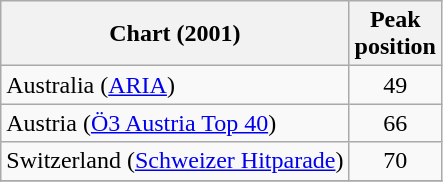<table class="wikitable sortable">
<tr>
<th>Chart (2001)</th>
<th>Peak<br>position</th>
</tr>
<tr>
<td align="left">Australia (<a href='#'>ARIA</a>)</td>
<td align="center">49</td>
</tr>
<tr>
<td>Austria (<a href='#'>Ö3 Austria Top 40</a>)</td>
<td align="center">66</td>
</tr>
<tr>
<td>Switzerland (<a href='#'>Schweizer Hitparade</a>)</td>
<td align="center">70</td>
</tr>
<tr>
</tr>
</table>
